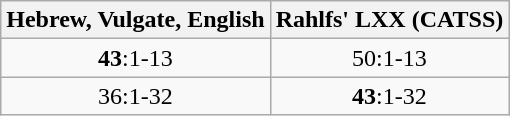<table class=wikitable>
<tr>
<th>Hebrew, Vulgate, English</th>
<th>Rahlfs' LXX (CATSS)</th>
</tr>
<tr>
<td align=center><strong>43</strong>:1-13</td>
<td align=center>50:1-13</td>
</tr>
<tr>
<td align=center>36:1-32</td>
<td align=center><strong>43</strong>:1-32</td>
</tr>
</table>
